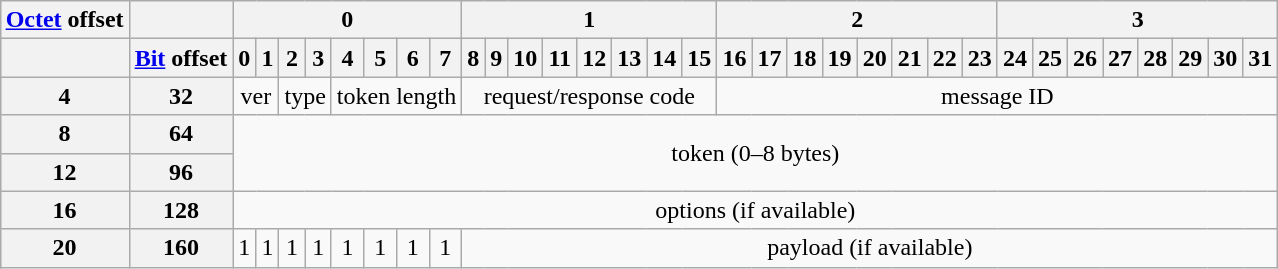<table class="wikitable" style="margin: 0 auto; text-align:center">
<tr>
<th><a href='#'>Octet</a> offset</th>
<th></th>
<th colspan="8">0</th>
<th colspan="8">1</th>
<th colspan="8">2</th>
<th colspan="8">3</th>
</tr>
<tr>
<th></th>
<th><a href='#'>Bit</a> offset</th>
<th>0</th>
<th>1</th>
<th>2</th>
<th>3</th>
<th>4</th>
<th>5</th>
<th>6</th>
<th>7</th>
<th>8</th>
<th>9</th>
<th>10</th>
<th>11</th>
<th>12</th>
<th>13</th>
<th>14</th>
<th>15</th>
<th>16</th>
<th>17</th>
<th>18</th>
<th>19</th>
<th>20</th>
<th>21</th>
<th>22</th>
<th>23</th>
<th>24</th>
<th>25</th>
<th>26</th>
<th>27</th>
<th>28</th>
<th>29</th>
<th>30</th>
<th>31</th>
</tr>
<tr>
<th>4</th>
<th>32</th>
<td colspan="2">ver</td>
<td colspan="2">type</td>
<td colspan="4">token length</td>
<td colspan="8">request/response code</td>
<td colspan="16">message ID</td>
</tr>
<tr>
<th>8</th>
<th>64</th>
<td colspan="32" rowspan="2">token (0–8 bytes)</td>
</tr>
<tr>
<th>12</th>
<th>96</th>
</tr>
<tr>
<th>16</th>
<th>128</th>
<td colspan="32">options (if available)</td>
</tr>
<tr>
<th>20</th>
<th>160</th>
<td>1</td>
<td>1</td>
<td>1</td>
<td>1</td>
<td>1</td>
<td>1</td>
<td>1</td>
<td>1</td>
<td colspan="24">payload (if available)</td>
</tr>
</table>
